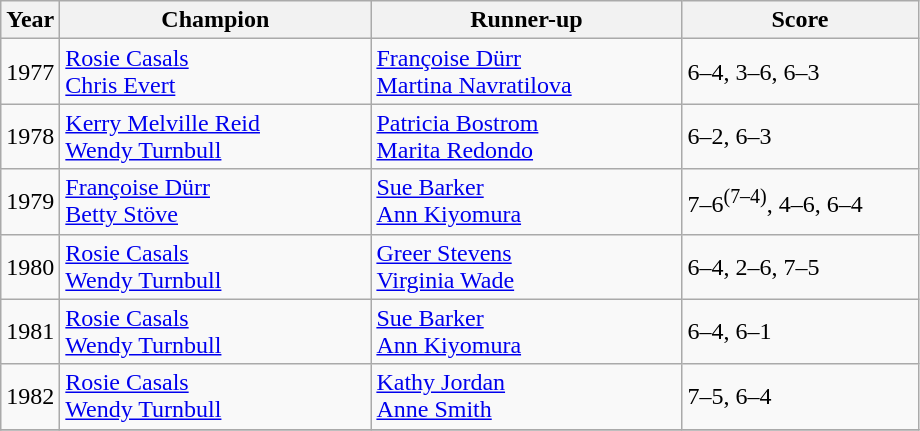<table class="wikitable">
<tr>
<th>Year</th>
<th width="200">Champion</th>
<th width="200">Runner-up</th>
<th width="150">Score</th>
</tr>
<tr>
<td>1977</td>
<td> <a href='#'>Rosie Casals</a> <br>  <a href='#'>Chris Evert</a></td>
<td> <a href='#'>Françoise Dürr</a> <br>  <a href='#'>Martina Navratilova</a></td>
<td>6–4, 3–6, 6–3</td>
</tr>
<tr>
<td>1978</td>
<td> <a href='#'>Kerry Melville Reid</a> <br>  <a href='#'>Wendy Turnbull</a></td>
<td> <a href='#'>Patricia Bostrom</a> <br>  <a href='#'>Marita Redondo</a></td>
<td>6–2, 6–3</td>
</tr>
<tr>
<td>1979</td>
<td> <a href='#'>Françoise Dürr</a> <br>  <a href='#'>Betty Stöve</a></td>
<td> <a href='#'>Sue Barker</a> <br>  <a href='#'>Ann Kiyomura</a></td>
<td>7–6<sup>(7–4)</sup>, 4–6, 6–4</td>
</tr>
<tr>
<td>1980</td>
<td> <a href='#'>Rosie Casals</a> <br>  <a href='#'>Wendy Turnbull</a></td>
<td> <a href='#'>Greer Stevens</a> <br>  <a href='#'>Virginia Wade</a></td>
<td>6–4, 2–6, 7–5</td>
</tr>
<tr>
<td>1981</td>
<td> <a href='#'>Rosie Casals</a> <br>  <a href='#'>Wendy Turnbull</a></td>
<td> <a href='#'>Sue Barker</a> <br>  <a href='#'>Ann Kiyomura</a></td>
<td>6–4, 6–1</td>
</tr>
<tr>
<td>1982</td>
<td> <a href='#'>Rosie Casals</a> <br>  <a href='#'>Wendy Turnbull</a></td>
<td> <a href='#'>Kathy Jordan</a> <br>  <a href='#'>Anne Smith</a></td>
<td>7–5, 6–4</td>
</tr>
<tr>
</tr>
</table>
